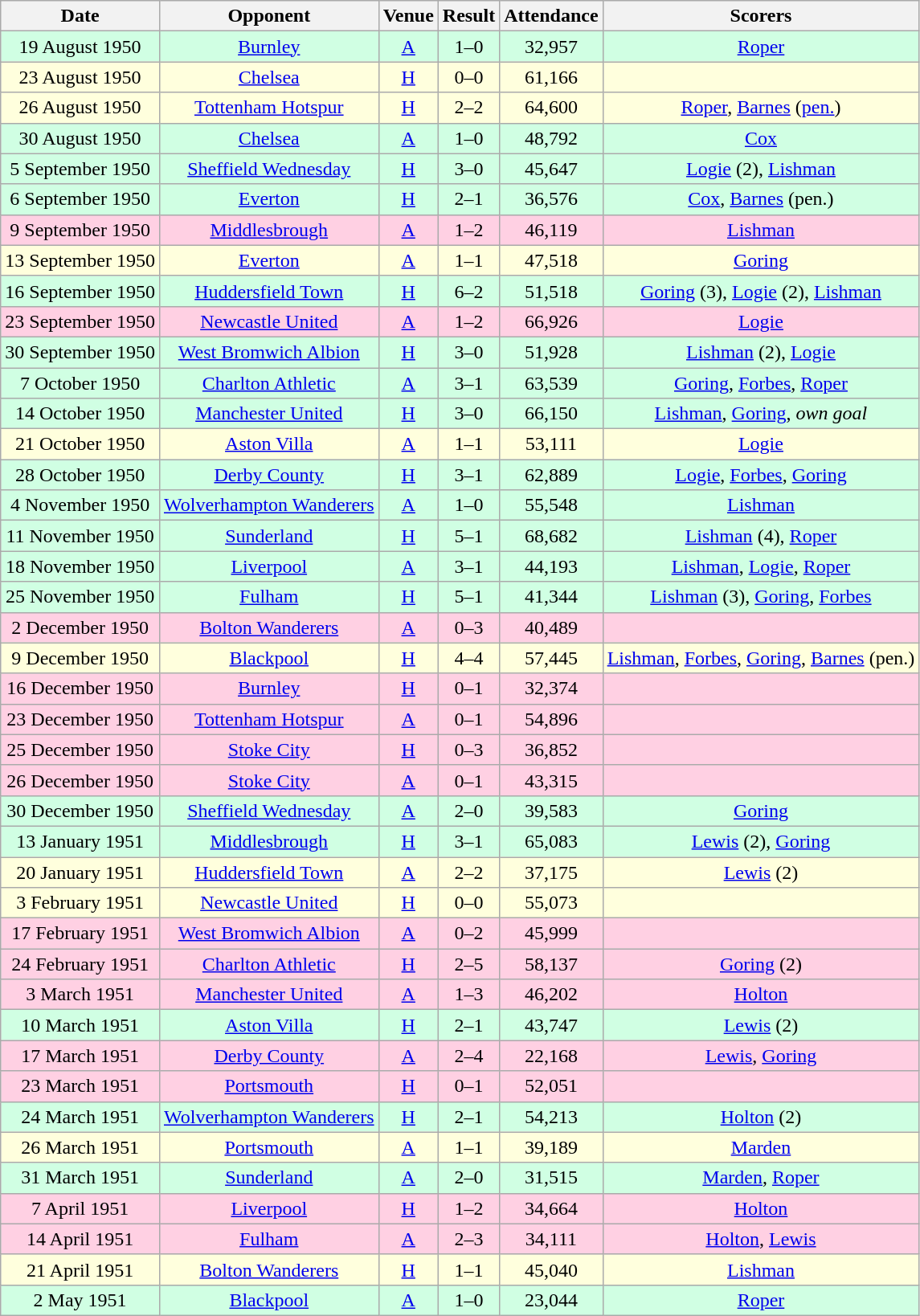<table class="wikitable sortable" style="text-align:center;">
<tr>
<th>Date</th>
<th>Opponent</th>
<th>Venue</th>
<th>Result</th>
<th>Attendance</th>
<th>Scorers</th>
</tr>
<tr style="background:#d0ffe3;">
<td>19 August 1950</td>
<td><a href='#'>Burnley</a></td>
<td><a href='#'>A</a></td>
<td>1–0</td>
<td>32,957</td>
<td><a href='#'>Roper</a></td>
</tr>
<tr style="background:#ffffdd;">
<td>23 August 1950</td>
<td><a href='#'>Chelsea</a></td>
<td><a href='#'>H</a></td>
<td>0–0</td>
<td>61,166</td>
<td></td>
</tr>
<tr style="background:#ffffdd;">
<td>26 August 1950</td>
<td><a href='#'>Tottenham Hotspur</a></td>
<td><a href='#'>H</a></td>
<td>2–2</td>
<td>64,600</td>
<td><a href='#'>Roper</a>, <a href='#'>Barnes</a> (<a href='#'>pen.</a>)</td>
</tr>
<tr style="background:#d0ffe3;">
<td>30 August 1950</td>
<td><a href='#'>Chelsea</a></td>
<td><a href='#'>A</a></td>
<td>1–0</td>
<td>48,792</td>
<td><a href='#'>Cox</a></td>
</tr>
<tr style="background:#d0ffe3;">
<td>5 September 1950</td>
<td><a href='#'>Sheffield Wednesday</a></td>
<td><a href='#'>H</a></td>
<td>3–0</td>
<td>45,647</td>
<td><a href='#'>Logie</a> (2), <a href='#'>Lishman</a></td>
</tr>
<tr style="background:#d0ffe3;">
<td>6 September 1950</td>
<td><a href='#'>Everton</a></td>
<td><a href='#'>H</a></td>
<td>2–1</td>
<td>36,576</td>
<td><a href='#'>Cox</a>, <a href='#'>Barnes</a> (pen.)</td>
</tr>
<tr style="background:#ffd0e3;">
<td>9 September 1950</td>
<td><a href='#'>Middlesbrough</a></td>
<td><a href='#'>A</a></td>
<td>1–2</td>
<td>46,119</td>
<td><a href='#'>Lishman</a></td>
</tr>
<tr style="background:#ffffdd;">
<td>13 September 1950</td>
<td><a href='#'>Everton</a></td>
<td><a href='#'>A</a></td>
<td>1–1</td>
<td>47,518</td>
<td><a href='#'>Goring</a></td>
</tr>
<tr style="background:#d0ffe3;">
<td>16 September 1950</td>
<td><a href='#'>Huddersfield Town</a></td>
<td><a href='#'>H</a></td>
<td>6–2</td>
<td>51,518</td>
<td><a href='#'>Goring</a> (3), <a href='#'>Logie</a> (2), <a href='#'>Lishman</a></td>
</tr>
<tr style="background:#ffd0e3;">
<td>23 September 1950</td>
<td><a href='#'>Newcastle United</a></td>
<td><a href='#'>A</a></td>
<td>1–2</td>
<td>66,926</td>
<td><a href='#'>Logie</a></td>
</tr>
<tr style="background:#d0ffe3;">
<td>30 September 1950</td>
<td><a href='#'>West Bromwich Albion</a></td>
<td><a href='#'>H</a></td>
<td>3–0</td>
<td>51,928</td>
<td><a href='#'>Lishman</a> (2), <a href='#'>Logie</a></td>
</tr>
<tr style="background:#d0ffe3;">
<td>7 October 1950</td>
<td><a href='#'>Charlton Athletic</a></td>
<td><a href='#'>A</a></td>
<td>3–1</td>
<td>63,539</td>
<td><a href='#'>Goring</a>, <a href='#'>Forbes</a>, <a href='#'>Roper</a></td>
</tr>
<tr style="background:#d0ffe3;">
<td>14 October 1950</td>
<td><a href='#'>Manchester United</a></td>
<td><a href='#'>H</a></td>
<td>3–0</td>
<td>66,150</td>
<td><a href='#'>Lishman</a>, <a href='#'>Goring</a>, <em>own goal</em></td>
</tr>
<tr style="background:#ffffdd;">
<td>21 October 1950</td>
<td><a href='#'>Aston Villa</a></td>
<td><a href='#'>A</a></td>
<td>1–1</td>
<td>53,111</td>
<td><a href='#'>Logie</a></td>
</tr>
<tr style="background:#d0ffe3;">
<td>28 October 1950</td>
<td><a href='#'>Derby County</a></td>
<td><a href='#'>H</a></td>
<td>3–1</td>
<td>62,889</td>
<td><a href='#'>Logie</a>, <a href='#'>Forbes</a>, <a href='#'>Goring</a></td>
</tr>
<tr style="background:#d0ffe3;">
<td>4 November 1950</td>
<td><a href='#'>Wolverhampton Wanderers</a></td>
<td><a href='#'>A</a></td>
<td>1–0</td>
<td>55,548</td>
<td><a href='#'>Lishman</a></td>
</tr>
<tr style="background:#d0ffe3;">
<td>11 November 1950</td>
<td><a href='#'>Sunderland</a></td>
<td><a href='#'>H</a></td>
<td>5–1</td>
<td>68,682</td>
<td><a href='#'>Lishman</a> (4), <a href='#'>Roper</a></td>
</tr>
<tr style="background:#d0ffe3;">
<td>18 November 1950</td>
<td><a href='#'>Liverpool</a></td>
<td><a href='#'>A</a></td>
<td>3–1</td>
<td>44,193</td>
<td><a href='#'>Lishman</a>, <a href='#'>Logie</a>, <a href='#'>Roper</a></td>
</tr>
<tr style="background:#d0ffe3;">
<td>25 November 1950</td>
<td><a href='#'>Fulham</a></td>
<td><a href='#'>H</a></td>
<td>5–1</td>
<td>41,344</td>
<td><a href='#'>Lishman</a> (3), <a href='#'>Goring</a>, <a href='#'>Forbes</a></td>
</tr>
<tr style="background:#ffd0e3;">
<td>2 December 1950</td>
<td><a href='#'>Bolton Wanderers</a></td>
<td><a href='#'>A</a></td>
<td>0–3</td>
<td>40,489</td>
<td></td>
</tr>
<tr style="background:#ffffdd;">
<td>9 December 1950</td>
<td><a href='#'>Blackpool</a></td>
<td><a href='#'>H</a></td>
<td>4–4</td>
<td>57,445</td>
<td><a href='#'>Lishman</a>, <a href='#'>Forbes</a>, <a href='#'>Goring</a>, <a href='#'>Barnes</a> (pen.)</td>
</tr>
<tr style="background:#ffd0e3;">
<td>16 December 1950</td>
<td><a href='#'>Burnley</a></td>
<td><a href='#'>H</a></td>
<td>0–1</td>
<td>32,374</td>
<td></td>
</tr>
<tr style="background:#ffd0e3;">
<td>23 December 1950</td>
<td><a href='#'>Tottenham Hotspur</a></td>
<td><a href='#'>A</a></td>
<td>0–1</td>
<td>54,896</td>
<td></td>
</tr>
<tr style="background:#ffd0e3;">
<td>25 December 1950</td>
<td><a href='#'>Stoke City</a></td>
<td><a href='#'>H</a></td>
<td>0–3</td>
<td>36,852</td>
<td></td>
</tr>
<tr style="background:#ffd0e3;">
<td>26 December 1950</td>
<td><a href='#'>Stoke City</a></td>
<td><a href='#'>A</a></td>
<td>0–1</td>
<td>43,315</td>
<td></td>
</tr>
<tr style="background:#d0ffe3;">
<td>30 December 1950</td>
<td><a href='#'>Sheffield Wednesday</a></td>
<td><a href='#'>A</a></td>
<td>2–0</td>
<td>39,583</td>
<td><a href='#'>Goring</a></td>
</tr>
<tr style="background:#d0ffe3;">
<td>13 January 1951</td>
<td><a href='#'>Middlesbrough</a></td>
<td><a href='#'>H</a></td>
<td>3–1</td>
<td>65,083</td>
<td><a href='#'>Lewis</a> (2), <a href='#'>Goring</a></td>
</tr>
<tr style="background:#ffffdd;">
<td>20 January 1951</td>
<td><a href='#'>Huddersfield Town</a></td>
<td><a href='#'>A</a></td>
<td>2–2</td>
<td>37,175</td>
<td><a href='#'>Lewis</a> (2)</td>
</tr>
<tr style="background:#ffffdd;">
<td>3 February 1951</td>
<td><a href='#'>Newcastle United</a></td>
<td><a href='#'>H</a></td>
<td>0–0</td>
<td>55,073</td>
<td></td>
</tr>
<tr style="background:#ffd0e3;">
<td>17 February 1951</td>
<td><a href='#'>West Bromwich Albion</a></td>
<td><a href='#'>A</a></td>
<td>0–2</td>
<td>45,999</td>
<td></td>
</tr>
<tr style="background:#ffd0e3;">
<td>24 February 1951</td>
<td><a href='#'>Charlton Athletic</a></td>
<td><a href='#'>H</a></td>
<td>2–5</td>
<td>58,137</td>
<td><a href='#'>Goring</a> (2)</td>
</tr>
<tr style="background:#ffd0e3;">
<td>3 March 1951</td>
<td><a href='#'>Manchester United</a></td>
<td><a href='#'>A</a></td>
<td>1–3</td>
<td>46,202</td>
<td><a href='#'>Holton</a></td>
</tr>
<tr style="background:#d0ffe3;">
<td>10 March 1951</td>
<td><a href='#'>Aston Villa</a></td>
<td><a href='#'>H</a></td>
<td>2–1</td>
<td>43,747</td>
<td><a href='#'>Lewis</a> (2)</td>
</tr>
<tr style="background:#ffd0e3;">
<td>17 March 1951</td>
<td><a href='#'>Derby County</a></td>
<td><a href='#'>A</a></td>
<td>2–4</td>
<td>22,168</td>
<td><a href='#'>Lewis</a>, <a href='#'>Goring</a></td>
</tr>
<tr style="background:#ffd0e3;">
<td>23 March 1951</td>
<td><a href='#'>Portsmouth</a></td>
<td><a href='#'>H</a></td>
<td>0–1</td>
<td>52,051</td>
<td></td>
</tr>
<tr style="background:#d0ffe3;">
<td>24 March 1951</td>
<td><a href='#'>Wolverhampton Wanderers</a></td>
<td><a href='#'>H</a></td>
<td>2–1</td>
<td>54,213</td>
<td><a href='#'>Holton</a> (2)</td>
</tr>
<tr style="background:#ffffdd;">
<td>26 March 1951</td>
<td><a href='#'>Portsmouth</a></td>
<td><a href='#'>A</a></td>
<td>1–1</td>
<td>39,189</td>
<td><a href='#'>Marden</a></td>
</tr>
<tr style="background:#d0ffe3;">
<td>31 March 1951</td>
<td><a href='#'>Sunderland</a></td>
<td><a href='#'>A</a></td>
<td>2–0</td>
<td>31,515</td>
<td><a href='#'>Marden</a>, <a href='#'>Roper</a></td>
</tr>
<tr style="background:#ffd0e3;">
<td>7 April 1951</td>
<td><a href='#'>Liverpool</a></td>
<td><a href='#'>H</a></td>
<td>1–2</td>
<td>34,664</td>
<td><a href='#'>Holton</a></td>
</tr>
<tr style="background:#ffd0e3;">
<td>14 April 1951</td>
<td><a href='#'>Fulham</a></td>
<td><a href='#'>A</a></td>
<td>2–3</td>
<td>34,111</td>
<td><a href='#'>Holton</a>, <a href='#'>Lewis</a></td>
</tr>
<tr style="background:#ffffdd;">
<td>21 April 1951</td>
<td><a href='#'>Bolton Wanderers</a></td>
<td><a href='#'>H</a></td>
<td>1–1</td>
<td>45,040</td>
<td><a href='#'>Lishman</a></td>
</tr>
<tr style="background:#d0ffe3;">
<td>2 May 1951</td>
<td><a href='#'>Blackpool</a></td>
<td><a href='#'>A</a></td>
<td>1–0</td>
<td>23,044</td>
<td><a href='#'>Roper</a></td>
</tr>
</table>
